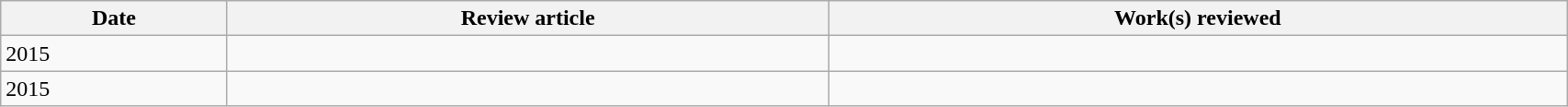<table class="wikitable sortable" style="width:90%;">
<tr>
<th>Date</th>
<th class="unsortable">Review article</th>
<th class="unsortable">Work(s) reviewed</th>
</tr>
<tr>
<td>2015</td>
<td></td>
<td></td>
</tr>
<tr>
<td>2015</td>
<td></td>
<td></td>
</tr>
</table>
